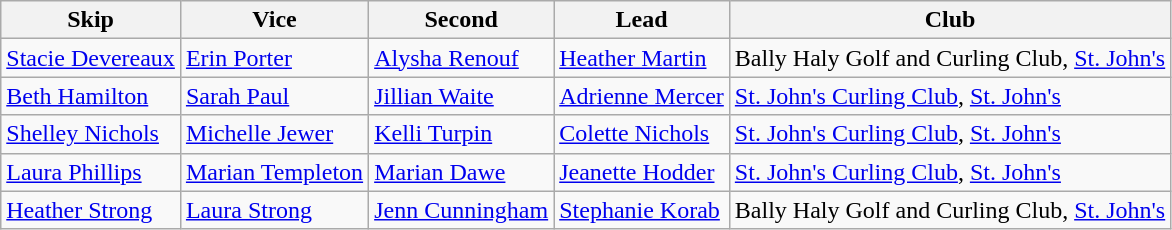<table class="wikitable">
<tr>
<th>Skip</th>
<th>Vice</th>
<th>Second</th>
<th>Lead</th>
<th>Club</th>
</tr>
<tr>
<td><a href='#'>Stacie Devereaux</a></td>
<td><a href='#'>Erin Porter</a></td>
<td><a href='#'>Alysha Renouf</a></td>
<td><a href='#'>Heather Martin</a></td>
<td>Bally Haly Golf and Curling Club, <a href='#'>St. John's</a></td>
</tr>
<tr>
<td><a href='#'>Beth Hamilton</a></td>
<td><a href='#'>Sarah Paul</a></td>
<td><a href='#'>Jillian Waite</a></td>
<td><a href='#'>Adrienne Mercer</a></td>
<td><a href='#'>St. John's Curling Club</a>, <a href='#'>St. John's</a></td>
</tr>
<tr>
<td><a href='#'>Shelley Nichols</a></td>
<td><a href='#'>Michelle Jewer</a></td>
<td><a href='#'>Kelli Turpin</a></td>
<td><a href='#'>Colette Nichols</a></td>
<td><a href='#'>St. John's Curling Club</a>, <a href='#'>St. John's</a></td>
</tr>
<tr>
<td><a href='#'>Laura Phillips</a></td>
<td><a href='#'>Marian Templeton</a></td>
<td><a href='#'>Marian Dawe</a></td>
<td><a href='#'>Jeanette Hodder</a></td>
<td><a href='#'>St. John's Curling Club</a>, <a href='#'>St. John's</a></td>
</tr>
<tr>
<td><a href='#'>Heather Strong</a></td>
<td><a href='#'>Laura Strong</a></td>
<td><a href='#'>Jenn Cunningham</a></td>
<td><a href='#'>Stephanie Korab</a></td>
<td>Bally Haly Golf and Curling Club, <a href='#'>St. John's</a></td>
</tr>
</table>
